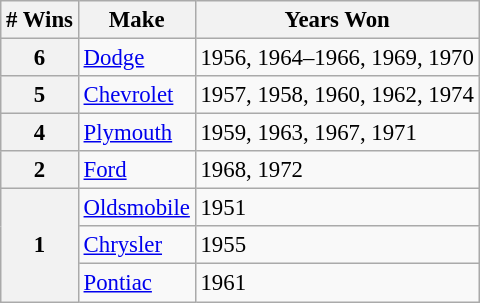<table class="wikitable" style="font-size: 95%;">
<tr>
<th># Wins</th>
<th>Make</th>
<th>Years Won</th>
</tr>
<tr>
<th>6</th>
<td>  <a href='#'>Dodge</a></td>
<td>1956, 1964–1966, 1969, 1970</td>
</tr>
<tr>
<th>5</th>
<td> <a href='#'>Chevrolet</a></td>
<td>1957, 1958, 1960, 1962, 1974</td>
</tr>
<tr>
<th>4</th>
<td> <a href='#'>Plymouth</a></td>
<td>1959, 1963, 1967, 1971</td>
</tr>
<tr>
<th>2</th>
<td> <a href='#'>Ford</a></td>
<td>1968, 1972</td>
</tr>
<tr>
<th rowspan=3>1</th>
<td> <a href='#'>Oldsmobile</a></td>
<td>1951</td>
</tr>
<tr>
<td> <a href='#'>Chrysler</a></td>
<td>1955</td>
</tr>
<tr>
<td> <a href='#'>Pontiac</a></td>
<td>1961</td>
</tr>
</table>
